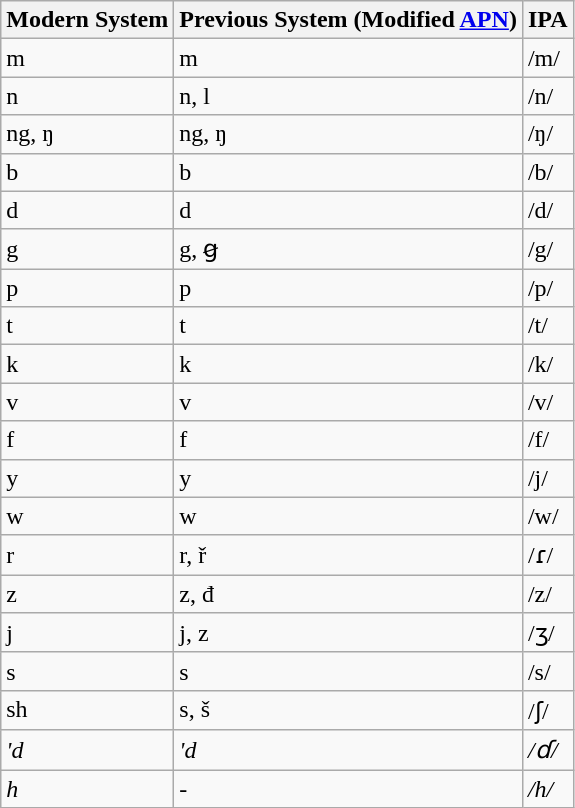<table class="wikitable sortable">
<tr>
<th>Modern System</th>
<th>Previous System (Modified <a href='#'>APN</a>)</th>
<th>IPA</th>
</tr>
<tr>
<td>m</td>
<td>m</td>
<td>/m/</td>
</tr>
<tr>
<td>n</td>
<td>n, l</td>
<td>/n/</td>
</tr>
<tr>
<td>ng, ŋ</td>
<td>ng, ŋ</td>
<td>/ŋ/</td>
</tr>
<tr>
<td>b</td>
<td>b</td>
<td>/b/</td>
</tr>
<tr>
<td>d</td>
<td>d</td>
<td>/d/</td>
</tr>
<tr>
<td>g</td>
<td>g, ꞡ</td>
<td>/g/</td>
</tr>
<tr>
<td>p</td>
<td>p</td>
<td>/p/</td>
</tr>
<tr>
<td>t</td>
<td>t</td>
<td>/t/</td>
</tr>
<tr>
<td>k</td>
<td>k</td>
<td>/k/</td>
</tr>
<tr>
<td>v</td>
<td>v</td>
<td>/v/</td>
</tr>
<tr>
<td>f</td>
<td>f</td>
<td>/f/</td>
</tr>
<tr>
<td>y</td>
<td>y</td>
<td>/j/</td>
</tr>
<tr>
<td>w</td>
<td>w</td>
<td>/w/</td>
</tr>
<tr>
<td>r</td>
<td>r, ř</td>
<td>/ɾ/</td>
</tr>
<tr>
<td>z</td>
<td>z, đ</td>
<td>/z/</td>
</tr>
<tr>
<td>j</td>
<td>j, z</td>
<td>/ʒ/</td>
</tr>
<tr>
<td>s</td>
<td>s</td>
<td>/s/</td>
</tr>
<tr>
<td>sh</td>
<td>s, š</td>
<td>/ʃ/</td>
</tr>
<tr>
<td><em>'d</em></td>
<td><em>'d</em></td>
<td><em>/ɗ/</em></td>
</tr>
<tr>
<td><em>h</em></td>
<td><em>-</em></td>
<td><em>/h/</em></td>
</tr>
</table>
